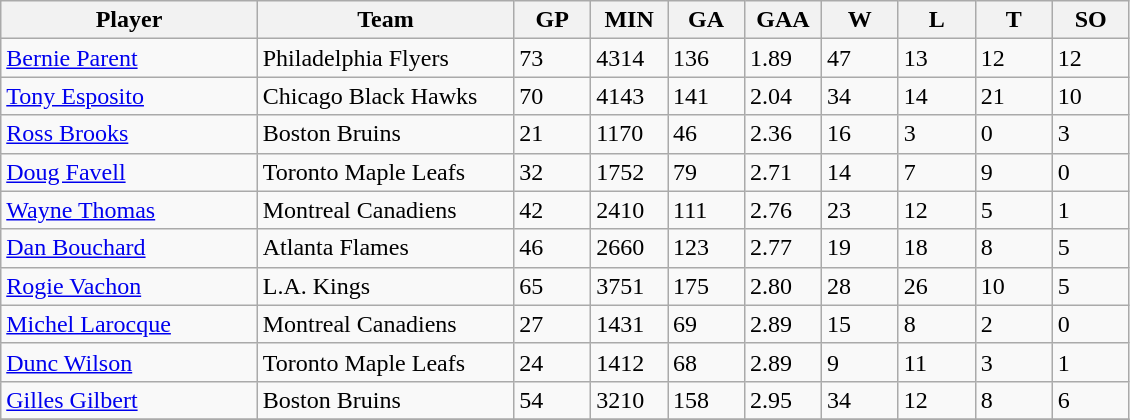<table class="wikitable">
<tr>
<th bgcolor="#DDDDFF" width="20%">Player</th>
<th bgcolor="#DDDDFF" width="20%">Team</th>
<th bgcolor="#DDDDFF" width="6%">GP</th>
<th bgcolor="#DDDDFF" width="6%">MIN</th>
<th bgcolor="#DDDDFF" width="6%">GA</th>
<th bgcolor="#DDDDFF" width="6%">GAA</th>
<th bgcolor="#DDDDFF" width="6%">W</th>
<th bgcolor="#DDDDFF" width="6%">L</th>
<th bgcolor="#DDDDFF" width="6%">T</th>
<th bgcolor="#DDDDFF" width="6%">SO</th>
</tr>
<tr>
<td><a href='#'>Bernie Parent</a></td>
<td>Philadelphia Flyers</td>
<td>73</td>
<td>4314</td>
<td>136</td>
<td>1.89</td>
<td>47</td>
<td>13</td>
<td>12</td>
<td>12</td>
</tr>
<tr>
<td><a href='#'>Tony Esposito</a></td>
<td>Chicago Black Hawks</td>
<td>70</td>
<td>4143</td>
<td>141</td>
<td>2.04</td>
<td>34</td>
<td>14</td>
<td>21</td>
<td>10</td>
</tr>
<tr>
<td><a href='#'>Ross Brooks</a></td>
<td>Boston Bruins</td>
<td>21</td>
<td>1170</td>
<td>46</td>
<td>2.36</td>
<td>16</td>
<td>3</td>
<td>0</td>
<td>3</td>
</tr>
<tr>
<td><a href='#'>Doug Favell</a></td>
<td>Toronto Maple Leafs</td>
<td>32</td>
<td>1752</td>
<td>79</td>
<td>2.71</td>
<td>14</td>
<td>7</td>
<td>9</td>
<td>0</td>
</tr>
<tr>
<td><a href='#'>Wayne Thomas</a></td>
<td>Montreal Canadiens</td>
<td>42</td>
<td>2410</td>
<td>111</td>
<td>2.76</td>
<td>23</td>
<td>12</td>
<td>5</td>
<td>1</td>
</tr>
<tr>
<td><a href='#'>Dan Bouchard</a></td>
<td>Atlanta Flames</td>
<td>46</td>
<td>2660</td>
<td>123</td>
<td>2.77</td>
<td>19</td>
<td>18</td>
<td>8</td>
<td>5</td>
</tr>
<tr>
<td><a href='#'>Rogie Vachon</a></td>
<td>L.A. Kings</td>
<td>65</td>
<td>3751</td>
<td>175</td>
<td>2.80</td>
<td>28</td>
<td>26</td>
<td>10</td>
<td>5</td>
</tr>
<tr>
<td><a href='#'>Michel Larocque</a></td>
<td>Montreal Canadiens</td>
<td>27</td>
<td>1431</td>
<td>69</td>
<td>2.89</td>
<td>15</td>
<td>8</td>
<td>2</td>
<td>0</td>
</tr>
<tr>
<td><a href='#'>Dunc Wilson</a></td>
<td>Toronto Maple Leafs</td>
<td>24</td>
<td>1412</td>
<td>68</td>
<td>2.89</td>
<td>9</td>
<td>11</td>
<td>3</td>
<td>1</td>
</tr>
<tr>
<td><a href='#'>Gilles Gilbert</a></td>
<td>Boston Bruins</td>
<td>54</td>
<td>3210</td>
<td>158</td>
<td>2.95</td>
<td>34</td>
<td>12</td>
<td>8</td>
<td>6</td>
</tr>
<tr>
</tr>
</table>
